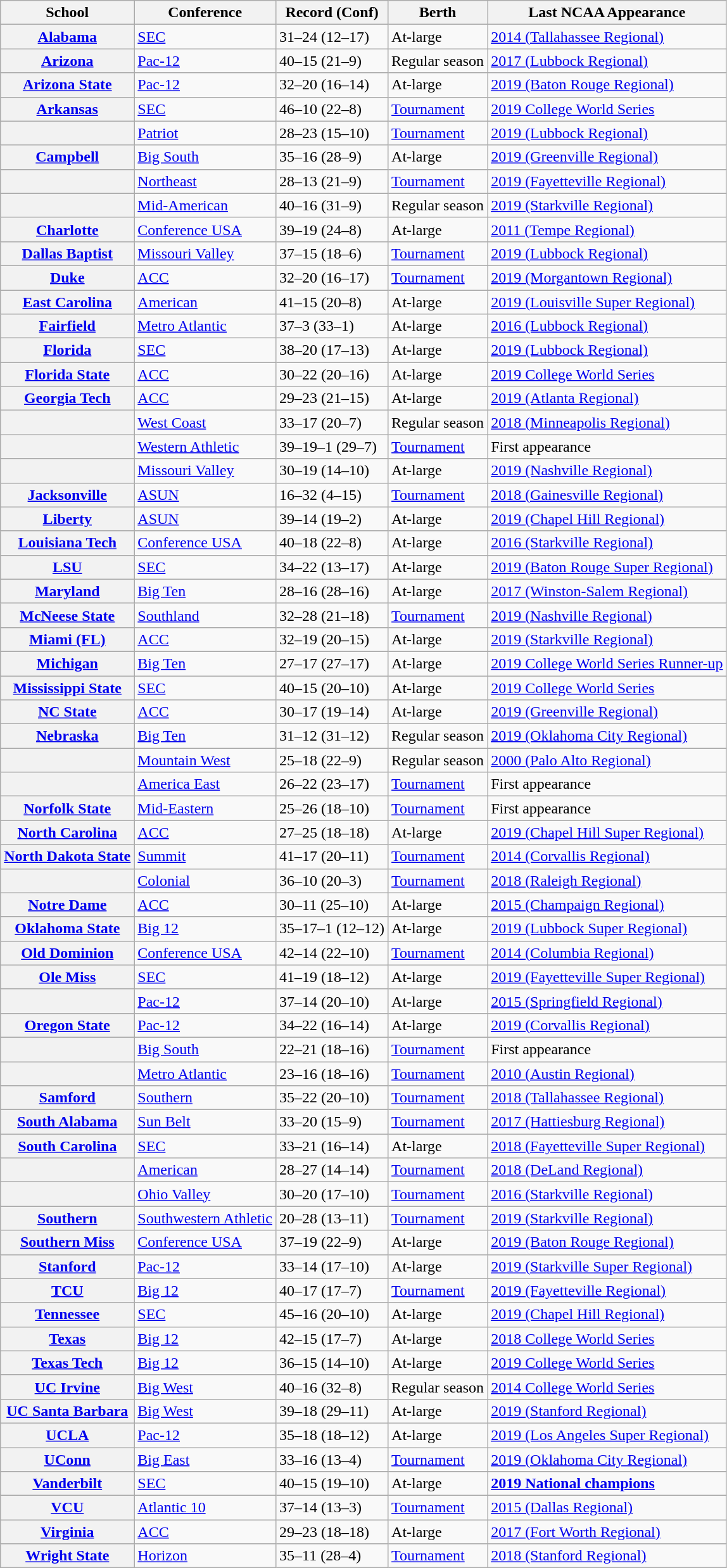<table class="wikitable sortable plainrowheaders">
<tr>
<th scope="col">School</th>
<th scope="col">Conference</th>
<th scope="col">Record (Conf)</th>
<th scope="col">Berth</th>
<th scope="col">Last NCAA Appearance</th>
</tr>
<tr>
<th scope="row"><a href='#'>Alabama</a></th>
<td><a href='#'>SEC</a></td>
<td>31–24 (12–17)</td>
<td>At-large</td>
<td><a href='#'>2014 (Tallahassee Regional)</a></td>
</tr>
<tr>
<th scope="row"><a href='#'>Arizona</a></th>
<td><a href='#'>Pac-12</a></td>
<td>40–15 (21–9)</td>
<td>Regular season</td>
<td><a href='#'>2017 (Lubbock Regional)</a></td>
</tr>
<tr>
<th scope="row"><a href='#'>Arizona State</a></th>
<td><a href='#'>Pac-12</a></td>
<td>32–20 (16–14)</td>
<td>At-large</td>
<td><a href='#'>2019 (Baton Rouge Regional)</a></td>
</tr>
<tr>
<th scope="row"><a href='#'>Arkansas</a></th>
<td><a href='#'>SEC</a></td>
<td>46–10 (22–8)</td>
<td><a href='#'>Tournament</a></td>
<td><a href='#'>2019 College World Series</a></td>
</tr>
<tr>
<th scope="row"></th>
<td><a href='#'>Patriot</a></td>
<td>28–23 (15–10)</td>
<td><a href='#'>Tournament</a></td>
<td><a href='#'>2019 (Lubbock Regional)</a></td>
</tr>
<tr>
<th scope="row"><a href='#'>Campbell</a></th>
<td><a href='#'>Big South</a></td>
<td>35–16 (28–9)</td>
<td>At-large</td>
<td><a href='#'>2019 (Greenville Regional)</a></td>
</tr>
<tr>
<th scope="row"></th>
<td><a href='#'>Northeast</a></td>
<td>28–13 (21–9)</td>
<td><a href='#'>Tournament</a></td>
<td><a href='#'>2019 (Fayetteville Regional)</a></td>
</tr>
<tr>
<th scope="row"></th>
<td><a href='#'>Mid-American</a></td>
<td>40–16 (31–9)</td>
<td>Regular season</td>
<td><a href='#'>2019 (Starkville Regional)</a></td>
</tr>
<tr>
<th scope="row"><a href='#'>Charlotte</a></th>
<td><a href='#'>Conference USA</a></td>
<td>39–19 (24–8)</td>
<td>At-large</td>
<td><a href='#'>2011 (Tempe Regional)</a></td>
</tr>
<tr>
<th scope="row"><a href='#'>Dallas Baptist</a></th>
<td><a href='#'>Missouri Valley</a></td>
<td>37–15 (18–6)</td>
<td><a href='#'>Tournament</a></td>
<td><a href='#'>2019 (Lubbock Regional)</a></td>
</tr>
<tr>
<th scope="row"><a href='#'>Duke</a></th>
<td><a href='#'>ACC</a></td>
<td>32–20 (16–17)</td>
<td><a href='#'>Tournament</a></td>
<td><a href='#'>2019 (Morgantown Regional)</a></td>
</tr>
<tr>
<th scope="row"><a href='#'>East Carolina</a></th>
<td><a href='#'>American</a></td>
<td>41–15 (20–8)</td>
<td>At-large</td>
<td><a href='#'>2019 (Louisville Super Regional)</a></td>
</tr>
<tr>
<th scope="row"><a href='#'>Fairfield</a></th>
<td><a href='#'>Metro Atlantic</a></td>
<td>37–3 (33–1)</td>
<td>At-large</td>
<td><a href='#'>2016 (Lubbock Regional)</a></td>
</tr>
<tr>
<th scope="row"><a href='#'>Florida</a></th>
<td><a href='#'>SEC</a></td>
<td>38–20 (17–13)</td>
<td>At-large</td>
<td><a href='#'>2019 (Lubbock Regional)</a></td>
</tr>
<tr>
<th scope="row"><a href='#'>Florida State</a></th>
<td><a href='#'>ACC</a></td>
<td>30–22 (20–16)</td>
<td>At-large</td>
<td><a href='#'>2019 College World Series</a></td>
</tr>
<tr>
<th scope="row"><a href='#'>Georgia Tech</a></th>
<td><a href='#'>ACC</a></td>
<td>29–23 (21–15)</td>
<td>At-large</td>
<td><a href='#'>2019 (Atlanta Regional)</a></td>
</tr>
<tr>
<th scope="row"></th>
<td><a href='#'>West Coast</a></td>
<td>33–17 (20–7)</td>
<td>Regular season</td>
<td><a href='#'>2018 (Minneapolis Regional)</a></td>
</tr>
<tr>
<th scope="row"></th>
<td><a href='#'>Western Athletic</a></td>
<td>39–19–1 (29–7)</td>
<td><a href='#'>Tournament</a></td>
<td>First appearance</td>
</tr>
<tr>
<th scope="row"></th>
<td><a href='#'>Missouri Valley</a></td>
<td>30–19 (14–10)</td>
<td>At-large</td>
<td><a href='#'>2019 (Nashville Regional)</a></td>
</tr>
<tr>
<th scope="row"><a href='#'>Jacksonville</a></th>
<td><a href='#'>ASUN</a></td>
<td>16–32 (4–15)</td>
<td><a href='#'>Tournament</a></td>
<td><a href='#'>2018 (Gainesville Regional)</a></td>
</tr>
<tr>
<th scope="row"><a href='#'>Liberty</a></th>
<td><a href='#'>ASUN</a></td>
<td>39–14 (19–2)</td>
<td>At-large</td>
<td><a href='#'>2019 (Chapel Hill Regional)</a></td>
</tr>
<tr>
<th scope="row"><a href='#'>Louisiana Tech</a></th>
<td><a href='#'>Conference USA</a></td>
<td>40–18 (22–8)</td>
<td>At-large</td>
<td><a href='#'>2016 (Starkville Regional)</a></td>
</tr>
<tr>
<th scope="row"><a href='#'>LSU</a></th>
<td><a href='#'>SEC</a></td>
<td>34–22 (13–17)</td>
<td>At-large</td>
<td><a href='#'>2019 (Baton Rouge Super Regional)</a></td>
</tr>
<tr>
<th scope="row"><a href='#'>Maryland</a></th>
<td><a href='#'>Big Ten</a></td>
<td>28–16 (28–16)</td>
<td>At-large</td>
<td><a href='#'>2017 (Winston-Salem Regional)</a></td>
</tr>
<tr>
<th scope="row"><a href='#'>McNeese State</a></th>
<td><a href='#'>Southland</a></td>
<td>32–28 (21–18)</td>
<td><a href='#'>Tournament</a></td>
<td><a href='#'>2019 (Nashville Regional)</a></td>
</tr>
<tr>
<th scope="row"><a href='#'>Miami (FL)</a></th>
<td><a href='#'>ACC</a></td>
<td>32–19 (20–15)</td>
<td>At-large</td>
<td><a href='#'>2019 (Starkville Regional)</a></td>
</tr>
<tr>
<th scope="row"><a href='#'>Michigan</a></th>
<td><a href='#'>Big Ten</a></td>
<td>27–17 (27–17)</td>
<td>At-large</td>
<td><a href='#'>2019 College World Series Runner-up</a></td>
</tr>
<tr>
<th scope="row"><a href='#'>Mississippi State</a></th>
<td><a href='#'>SEC</a></td>
<td>40–15 (20–10)</td>
<td>At-large</td>
<td><a href='#'>2019 College World Series</a></td>
</tr>
<tr>
<th scope="row"><a href='#'>NC State</a></th>
<td><a href='#'>ACC</a></td>
<td>30–17 (19–14)</td>
<td>At-large</td>
<td><a href='#'>2019 (Greenville Regional)</a></td>
</tr>
<tr>
<th scope="row"><a href='#'>Nebraska</a></th>
<td><a href='#'>Big Ten</a></td>
<td>31–12 (31–12)</td>
<td>Regular season</td>
<td><a href='#'>2019 (Oklahoma City Regional)</a></td>
</tr>
<tr>
<th scope="row"></th>
<td><a href='#'>Mountain West</a></td>
<td>25–18 (22–9)</td>
<td>Regular season</td>
<td><a href='#'>2000 (Palo Alto Regional)</a></td>
</tr>
<tr>
<th scope="row"></th>
<td><a href='#'>America East</a></td>
<td>26–22 (23–17)</td>
<td><a href='#'>Tournament</a></td>
<td>First appearance</td>
</tr>
<tr>
<th scope="row"><a href='#'>Norfolk State</a></th>
<td><a href='#'>Mid-Eastern</a></td>
<td>25–26 (18–10)</td>
<td><a href='#'>Tournament</a></td>
<td>First appearance</td>
</tr>
<tr>
<th scope="row"><a href='#'>North Carolina</a></th>
<td><a href='#'>ACC</a></td>
<td>27–25 (18–18)</td>
<td>At-large</td>
<td><a href='#'>2019 (Chapel Hill Super Regional)</a></td>
</tr>
<tr>
<th scope="row"><a href='#'>North Dakota State</a></th>
<td><a href='#'>Summit</a></td>
<td>41–17 (20–11)</td>
<td><a href='#'>Tournament</a></td>
<td><a href='#'>2014 (Corvallis Regional)</a></td>
</tr>
<tr>
<th scope="row"></th>
<td><a href='#'>Colonial</a></td>
<td>36–10 (20–3)</td>
<td><a href='#'>Tournament</a></td>
<td><a href='#'>2018 (Raleigh Regional)</a></td>
</tr>
<tr>
<th scope="row"><a href='#'>Notre Dame</a></th>
<td><a href='#'>ACC</a></td>
<td>30–11 (25–10)</td>
<td>At-large</td>
<td><a href='#'>2015 (Champaign Regional)</a></td>
</tr>
<tr>
<th scope="row"><a href='#'>Oklahoma State</a></th>
<td><a href='#'>Big 12</a></td>
<td>35–17–1 (12–12)</td>
<td>At-large</td>
<td><a href='#'>2019 (Lubbock Super Regional)</a></td>
</tr>
<tr>
<th scope="row"><a href='#'>Old Dominion</a></th>
<td><a href='#'>Conference USA</a></td>
<td>42–14 (22–10)</td>
<td><a href='#'>Tournament</a></td>
<td><a href='#'>2014 (Columbia Regional)</a></td>
</tr>
<tr>
<th scope="row"><a href='#'>Ole Miss</a></th>
<td><a href='#'>SEC</a></td>
<td>41–19 (18–12)</td>
<td>At-large</td>
<td><a href='#'>2019 (Fayetteville Super Regional)</a></td>
</tr>
<tr>
<th scope="row"></th>
<td><a href='#'>Pac-12</a></td>
<td>37–14 (20–10)</td>
<td>At-large</td>
<td><a href='#'>2015 (Springfield Regional)</a></td>
</tr>
<tr>
<th scope="row"><a href='#'>Oregon State</a></th>
<td><a href='#'>Pac-12</a></td>
<td>34–22 (16–14)</td>
<td>At-large</td>
<td><a href='#'>2019 (Corvallis Regional)</a></td>
</tr>
<tr>
<th scope="row"></th>
<td><a href='#'>Big South</a></td>
<td>22–21 (18–16)</td>
<td><a href='#'>Tournament</a></td>
<td>First appearance</td>
</tr>
<tr>
<th scope="row"></th>
<td><a href='#'>Metro Atlantic</a></td>
<td>23–16 (18–16)</td>
<td><a href='#'>Tournament</a></td>
<td><a href='#'>2010 (Austin Regional)</a></td>
</tr>
<tr>
<th scope="row"><a href='#'>Samford</a></th>
<td><a href='#'>Southern</a></td>
<td>35–22 (20–10)</td>
<td><a href='#'>Tournament</a></td>
<td><a href='#'>2018 (Tallahassee Regional)</a></td>
</tr>
<tr>
<th scope="row"><a href='#'>South Alabama</a></th>
<td><a href='#'>Sun Belt</a></td>
<td>33–20 (15–9)</td>
<td><a href='#'>Tournament</a></td>
<td><a href='#'>2017 (Hattiesburg Regional)</a></td>
</tr>
<tr>
<th scope="row"><a href='#'>South Carolina</a></th>
<td><a href='#'>SEC</a></td>
<td>33–21 (16–14)</td>
<td>At-large</td>
<td><a href='#'>2018 (Fayetteville Super Regional)</a></td>
</tr>
<tr>
<th scope="row"></th>
<td><a href='#'>American</a></td>
<td>28–27 (14–14)</td>
<td><a href='#'>Tournament</a></td>
<td><a href='#'>2018 (DeLand Regional)</a></td>
</tr>
<tr>
<th scope="row"></th>
<td><a href='#'>Ohio Valley</a></td>
<td>30–20 (17–10)</td>
<td><a href='#'>Tournament</a></td>
<td><a href='#'>2016 (Starkville Regional)</a></td>
</tr>
<tr>
<th scope="row"><a href='#'>Southern</a></th>
<td><a href='#'>Southwestern Athletic</a></td>
<td>20–28 (13–11)</td>
<td><a href='#'>Tournament</a></td>
<td><a href='#'>2019 (Starkville Regional)</a></td>
</tr>
<tr>
<th scope="row"><a href='#'>Southern Miss</a></th>
<td><a href='#'>Conference USA</a></td>
<td>37–19 (22–9)</td>
<td>At-large</td>
<td><a href='#'>2019 (Baton Rouge Regional)</a></td>
</tr>
<tr>
<th scope="row"><a href='#'>Stanford</a></th>
<td><a href='#'>Pac-12</a></td>
<td>33–14 (17–10)</td>
<td>At-large</td>
<td><a href='#'>2019 (Starkville Super Regional)</a></td>
</tr>
<tr>
<th scope="row"><a href='#'>TCU</a></th>
<td><a href='#'>Big 12</a></td>
<td>40–17 (17–7)</td>
<td><a href='#'>Tournament</a></td>
<td><a href='#'>2019 (Fayetteville Regional)</a></td>
</tr>
<tr>
<th scope="row"><a href='#'>Tennessee</a></th>
<td><a href='#'>SEC</a></td>
<td>45–16 (20–10)</td>
<td>At-large</td>
<td><a href='#'>2019 (Chapel Hill Regional)</a></td>
</tr>
<tr>
<th scope="row"><a href='#'>Texas</a></th>
<td><a href='#'>Big 12</a></td>
<td>42–15 (17–7)</td>
<td>At-large</td>
<td><a href='#'>2018 College World Series</a></td>
</tr>
<tr>
<th scope="row"><a href='#'>Texas Tech</a></th>
<td><a href='#'>Big 12</a></td>
<td>36–15 (14–10)</td>
<td>At-large</td>
<td><a href='#'>2019 College World Series</a></td>
</tr>
<tr>
<th scope="row"><a href='#'>UC Irvine</a></th>
<td><a href='#'>Big West</a></td>
<td>40–16 (32–8)</td>
<td>Regular season</td>
<td><a href='#'>2014 College World Series</a></td>
</tr>
<tr>
<th scope="row"><a href='#'>UC Santa Barbara</a></th>
<td><a href='#'>Big West</a></td>
<td>39–18 (29–11)</td>
<td>At-large</td>
<td><a href='#'>2019 (Stanford Regional)</a></td>
</tr>
<tr>
<th scope="row"><a href='#'>UCLA</a></th>
<td><a href='#'>Pac-12</a></td>
<td>35–18 (18–12)</td>
<td>At-large</td>
<td><a href='#'>2019 (Los Angeles Super Regional)</a></td>
</tr>
<tr>
<th scope="row"><a href='#'>UConn</a></th>
<td><a href='#'>Big East</a></td>
<td>33–16 (13–4)</td>
<td><a href='#'>Tournament</a></td>
<td><a href='#'>2019 (Oklahoma City Regional)</a></td>
</tr>
<tr>
<th scope="row"><a href='#'>Vanderbilt</a></th>
<td><a href='#'>SEC</a></td>
<td>40–15 (19–10)</td>
<td>At-large</td>
<td><strong><a href='#'>2019 National champions</a></strong></td>
</tr>
<tr>
<th scope="row"><a href='#'>VCU</a></th>
<td><a href='#'>Atlantic 10</a></td>
<td>37–14 (13–3)</td>
<td><a href='#'>Tournament</a></td>
<td><a href='#'>2015 (Dallas Regional)</a></td>
</tr>
<tr>
<th scope="row"><a href='#'>Virginia</a></th>
<td><a href='#'>ACC</a></td>
<td>29–23 (18–18)</td>
<td>At-large</td>
<td><a href='#'>2017 (Fort Worth Regional)</a></td>
</tr>
<tr>
<th scope="row"><a href='#'>Wright State</a></th>
<td><a href='#'>Horizon</a></td>
<td>35–11 (28–4)</td>
<td><a href='#'>Tournament</a></td>
<td><a href='#'>2018 (Stanford Regional)</a></td>
</tr>
</table>
